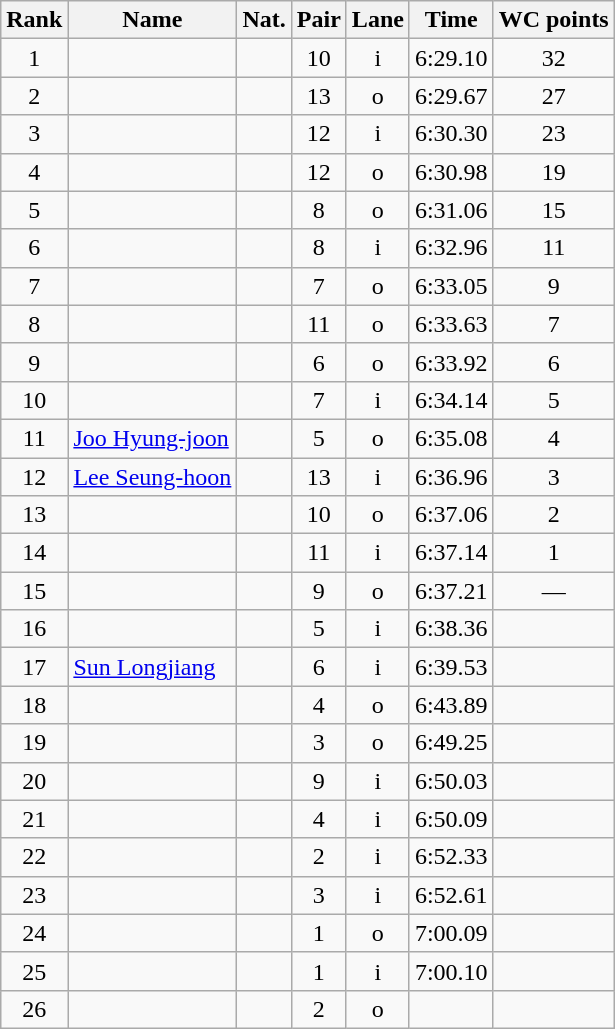<table class="wikitable sortable" style="text-align:center">
<tr>
<th>Rank</th>
<th>Name</th>
<th>Nat.</th>
<th>Pair</th>
<th>Lane</th>
<th>Time</th>
<th>WC points</th>
</tr>
<tr>
<td>1</td>
<td align=left></td>
<td></td>
<td>10</td>
<td>i</td>
<td>6:29.10</td>
<td>32</td>
</tr>
<tr>
<td>2</td>
<td align=left></td>
<td></td>
<td>13</td>
<td>o</td>
<td>6:29.67</td>
<td>27</td>
</tr>
<tr>
<td>3</td>
<td align=left></td>
<td></td>
<td>12</td>
<td>i</td>
<td>6:30.30</td>
<td>23</td>
</tr>
<tr>
<td>4</td>
<td align=left></td>
<td></td>
<td>12</td>
<td>o</td>
<td>6:30.98</td>
<td>19</td>
</tr>
<tr>
<td>5</td>
<td align=left></td>
<td></td>
<td>8</td>
<td>o</td>
<td>6:31.06</td>
<td>15</td>
</tr>
<tr>
<td>6</td>
<td align=left></td>
<td></td>
<td>8</td>
<td>i</td>
<td>6:32.96</td>
<td>11</td>
</tr>
<tr>
<td>7</td>
<td align=left></td>
<td></td>
<td>7</td>
<td>o</td>
<td>6:33.05</td>
<td>9</td>
</tr>
<tr>
<td>8</td>
<td align=left></td>
<td></td>
<td>11</td>
<td>o</td>
<td>6:33.63</td>
<td>7</td>
</tr>
<tr>
<td>9</td>
<td align=left></td>
<td></td>
<td>6</td>
<td>o</td>
<td>6:33.92</td>
<td>6</td>
</tr>
<tr>
<td>10</td>
<td align=left></td>
<td></td>
<td>7</td>
<td>i</td>
<td>6:34.14</td>
<td>5</td>
</tr>
<tr>
<td>11</td>
<td align=left><a href='#'>Joo Hyung-joon</a></td>
<td></td>
<td>5</td>
<td>o</td>
<td>6:35.08</td>
<td>4</td>
</tr>
<tr>
<td>12</td>
<td align=left><a href='#'>Lee Seung-hoon</a></td>
<td></td>
<td>13</td>
<td>i</td>
<td>6:36.96</td>
<td>3</td>
</tr>
<tr>
<td>13</td>
<td align=left></td>
<td></td>
<td>10</td>
<td>o</td>
<td>6:37.06</td>
<td>2</td>
</tr>
<tr>
<td>14</td>
<td align=left></td>
<td></td>
<td>11</td>
<td>i</td>
<td>6:37.14</td>
<td>1</td>
</tr>
<tr>
<td>15</td>
<td align=left></td>
<td></td>
<td>9</td>
<td>o</td>
<td>6:37.21</td>
<td>—</td>
</tr>
<tr>
<td>16</td>
<td align=left></td>
<td></td>
<td>5</td>
<td>i</td>
<td>6:38.36</td>
<td></td>
</tr>
<tr>
<td>17</td>
<td align=left><a href='#'>Sun Longjiang</a></td>
<td></td>
<td>6</td>
<td>i</td>
<td>6:39.53</td>
<td></td>
</tr>
<tr>
<td>18</td>
<td align=left></td>
<td></td>
<td>4</td>
<td>o</td>
<td>6:43.89</td>
<td></td>
</tr>
<tr>
<td>19</td>
<td align=left></td>
<td></td>
<td>3</td>
<td>o</td>
<td>6:49.25</td>
<td></td>
</tr>
<tr>
<td>20</td>
<td align=left></td>
<td></td>
<td>9</td>
<td>i</td>
<td>6:50.03</td>
<td></td>
</tr>
<tr>
<td>21</td>
<td align=left></td>
<td></td>
<td>4</td>
<td>i</td>
<td>6:50.09</td>
<td></td>
</tr>
<tr>
<td>22</td>
<td align=left></td>
<td></td>
<td>2</td>
<td>i</td>
<td>6:52.33</td>
<td></td>
</tr>
<tr>
<td>23</td>
<td align=left></td>
<td></td>
<td>3</td>
<td>i</td>
<td>6:52.61</td>
<td></td>
</tr>
<tr>
<td>24</td>
<td align=left></td>
<td></td>
<td>1</td>
<td>o</td>
<td>7:00.09</td>
<td></td>
</tr>
<tr>
<td>25</td>
<td align=left></td>
<td></td>
<td>1</td>
<td>i</td>
<td>7:00.10</td>
<td></td>
</tr>
<tr>
<td>26</td>
<td align=left></td>
<td></td>
<td>2</td>
<td>o</td>
<td></td>
<td></td>
</tr>
</table>
